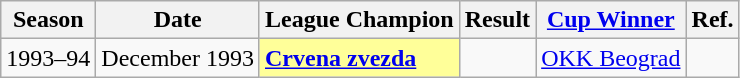<table class="wikitable">
<tr>
<th>Season</th>
<th>Date</th>
<th>League Champion</th>
<th>Result</th>
<th><a href='#'>Cup Winner</a></th>
<th>Ref.</th>
</tr>
<tr>
<td>1993–94</td>
<td>December 1993</td>
<td style="background:#ff9;"><strong><a href='#'>Crvena zvezda</a></strong></td>
<td></td>
<td><a href='#'>OKK Beograd</a></td>
<td></td>
</tr>
</table>
